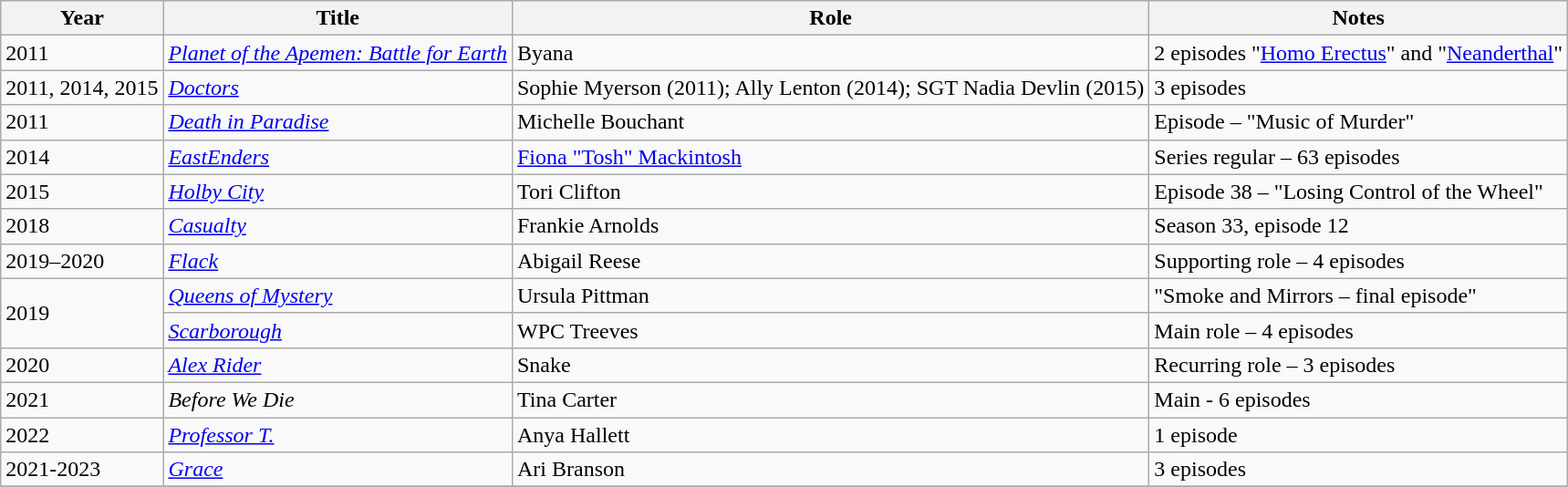<table class="wikitable sortable">
<tr>
<th>Year</th>
<th>Title</th>
<th>Role</th>
<th>Notes</th>
</tr>
<tr>
<td>2011</td>
<td><em><a href='#'>Planet of the Apemen: Battle for Earth</a></em></td>
<td>Byana</td>
<td>2 episodes "<a href='#'>Homo Erectus</a>" and "<a href='#'>Neanderthal</a>"</td>
</tr>
<tr>
<td>2011, 2014, 2015</td>
<td><em><a href='#'>Doctors</a></em></td>
<td>Sophie Myerson (2011); Ally Lenton (2014); SGT Nadia Devlin (2015)</td>
<td>3 episodes</td>
</tr>
<tr>
<td>2011</td>
<td><em><a href='#'>Death in Paradise</a></em></td>
<td>Michelle Bouchant</td>
<td>Episode – "Music of Murder"</td>
</tr>
<tr>
<td>2014</td>
<td><em><a href='#'>EastEnders</a></em></td>
<td><a href='#'>Fiona "Tosh" Mackintosh</a></td>
<td>Series regular – 63 episodes</td>
</tr>
<tr>
<td>2015</td>
<td><em><a href='#'>Holby City</a></em></td>
<td>Tori Clifton</td>
<td>Episode 38 – "Losing Control of the Wheel"</td>
</tr>
<tr>
<td>2018</td>
<td><em><a href='#'>Casualty</a></em></td>
<td>Frankie Arnolds</td>
<td>Season 33, episode 12</td>
</tr>
<tr>
<td>2019–2020</td>
<td><em><a href='#'>Flack</a></em></td>
<td>Abigail Reese</td>
<td>Supporting role – 4 episodes</td>
</tr>
<tr>
<td rowspan=2>2019</td>
<td><em><a href='#'>Queens of Mystery</a></em> </td>
<td>Ursula Pittman</td>
<td>"Smoke and Mirrors – final episode"</td>
</tr>
<tr>
<td><em><a href='#'>Scarborough</a></em> </td>
<td>WPC Treeves</td>
<td>Main role – 4 episodes</td>
</tr>
<tr>
<td>2020</td>
<td><em><a href='#'>Alex Rider</a></em></td>
<td>Snake</td>
<td>Recurring role – 3 episodes</td>
</tr>
<tr>
<td>2021</td>
<td><em>Before We Die</em></td>
<td>Tina Carter</td>
<td>Main - 6 episodes</td>
</tr>
<tr>
<td>2022</td>
<td><em><a href='#'>Professor T.</a></em></td>
<td>Anya Hallett</td>
<td>1 episode</td>
</tr>
<tr>
<td>2021-2023</td>
<td><em><a href='#'>Grace</a></em></td>
<td>Ari Branson</td>
<td>3 episodes</td>
</tr>
<tr>
</tr>
</table>
